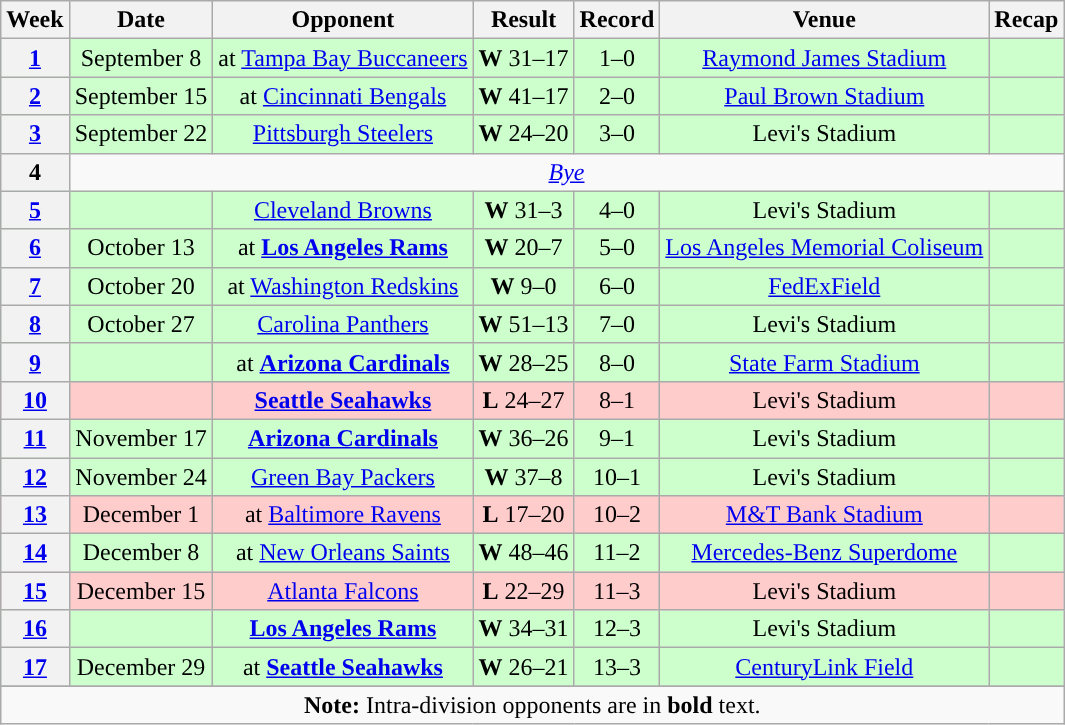<table class="wikitable" style="text-align:center">
<tr>
<th>Week</th>
<th>Date</th>
<th>Opponent</th>
<th>Result</th>
<th>Record</th>
<th>Venue</th>
<th>Recap</th>
</tr>
<tr style="background:#cfc">
<th><a href='#'>1</a></th>
<td>September 8</td>
<td>at <a href='#'>Tampa Bay Buccaneers</a></td>
<td><strong>W</strong> 31–17</td>
<td>1–0</td>
<td><a href='#'>Raymond James Stadium</a></td>
<td></td>
</tr>
<tr style="background:#cfc">
<th><a href='#'>2</a></th>
<td>September 15</td>
<td>at <a href='#'>Cincinnati Bengals</a></td>
<td><strong>W</strong> 41–17</td>
<td>2–0</td>
<td><a href='#'>Paul Brown Stadium</a></td>
<td></td>
</tr>
<tr style="background:#cfc">
<th><a href='#'>3</a></th>
<td>September 22</td>
<td><a href='#'>Pittsburgh Steelers</a></td>
<td><strong>W</strong> 24–20</td>
<td>3–0</td>
<td>Levi's Stadium</td>
<td></td>
</tr>
<tr>
<th>4</th>
<td colspan="6"><em><a href='#'>Bye</a></em></td>
</tr>
<tr style="background:#cfc">
<th><a href='#'>5</a></th>
<td></td>
<td><a href='#'>Cleveland Browns</a></td>
<td><strong>W</strong> 31–3</td>
<td>4–0</td>
<td>Levi's Stadium</td>
<td></td>
</tr>
<tr style="background:#cfc">
<th><a href='#'>6</a></th>
<td>October 13</td>
<td>at <strong><a href='#'>Los Angeles Rams</a></strong></td>
<td><strong>W</strong> 20–7</td>
<td>5–0</td>
<td><a href='#'>Los Angeles Memorial Coliseum</a></td>
<td></td>
</tr>
<tr style="background:#cfc">
<th><a href='#'>7</a></th>
<td>October 20</td>
<td>at <a href='#'>Washington Redskins</a></td>
<td><strong>W</strong> 9–0</td>
<td>6–0</td>
<td><a href='#'>FedExField</a></td>
<td></td>
</tr>
<tr style="background:#cfc">
<th><a href='#'>8</a></th>
<td>October 27</td>
<td><a href='#'>Carolina Panthers</a></td>
<td><strong>W</strong> 51–13</td>
<td>7–0</td>
<td>Levi's Stadium</td>
<td></td>
</tr>
<tr style="background:#cfc">
<th><a href='#'>9</a></th>
<td></td>
<td>at <strong><a href='#'>Arizona Cardinals</a></strong></td>
<td><strong>W</strong> 28–25</td>
<td>8–0</td>
<td><a href='#'>State Farm Stadium</a></td>
<td></td>
</tr>
<tr style="background:#fcc">
<th><a href='#'>10</a></th>
<td></td>
<td><strong><a href='#'>Seattle Seahawks</a></strong></td>
<td><strong>L</strong> 24–27 </td>
<td>8–1</td>
<td>Levi's Stadium</td>
<td></td>
</tr>
<tr style="background:#cfc">
<th><a href='#'>11</a></th>
<td>November 17</td>
<td><strong><a href='#'>Arizona Cardinals</a></strong></td>
<td><strong>W</strong> 36–26</td>
<td>9–1</td>
<td>Levi's Stadium</td>
<td></td>
</tr>
<tr style="background:#cfc">
<th><a href='#'>12</a></th>
<td>November 24</td>
<td><a href='#'>Green Bay Packers</a></td>
<td><strong>W</strong> 37–8</td>
<td>10–1</td>
<td>Levi's Stadium</td>
<td></td>
</tr>
<tr style="background:#fcc">
<th><a href='#'>13</a></th>
<td>December 1</td>
<td>at <a href='#'>Baltimore Ravens</a></td>
<td><strong>L</strong> 17–20</td>
<td>10–2</td>
<td><a href='#'>M&T Bank Stadium</a></td>
<td></td>
</tr>
<tr style="background:#cfc">
<th><a href='#'>14</a></th>
<td>December 8</td>
<td>at <a href='#'>New Orleans Saints</a></td>
<td><strong>W</strong> 48–46</td>
<td>11–2</td>
<td><a href='#'>Mercedes-Benz Superdome</a></td>
<td></td>
</tr>
<tr style="background:#fcc">
<th><a href='#'>15</a></th>
<td>December 15</td>
<td><a href='#'>Atlanta Falcons</a></td>
<td><strong>L</strong> 22–29</td>
<td>11–3</td>
<td>Levi's Stadium</td>
<td></td>
</tr>
<tr style="background:#cfc">
<th><a href='#'>16</a></th>
<td></td>
<td><strong><a href='#'>Los Angeles Rams</a></strong></td>
<td><strong>W</strong> 34–31</td>
<td>12–3</td>
<td>Levi's Stadium</td>
<td></td>
</tr>
<tr style="background:#cfc">
<th><a href='#'>17</a></th>
<td>December 29</td>
<td>at <strong><a href='#'>Seattle Seahawks</a></strong></td>
<td><strong>W</strong> 26–21</td>
<td>13–3</td>
<td><a href='#'>CenturyLink Field</a></td>
<td></td>
</tr>
<tr>
</tr>
<tr>
<td colspan="8"><strong>Note:</strong> Intra-division opponents are in <strong>bold</strong> text.</td>
</tr>
</table>
